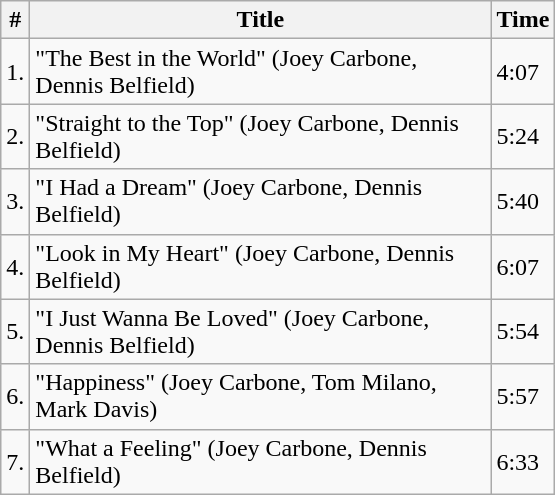<table class="wikitable">
<tr ">
<th>#</th>
<th style="width:300px;">Title</th>
<th>Time</th>
</tr>
<tr>
<td>1.</td>
<td>"The Best in the World" (Joey Carbone, Dennis Belfield)</td>
<td>4:07</td>
</tr>
<tr>
<td>2.</td>
<td>"Straight to the Top" (Joey Carbone, Dennis Belfield)</td>
<td>5:24</td>
</tr>
<tr>
<td>3.</td>
<td>"I Had a Dream" (Joey Carbone, Dennis Belfield)</td>
<td>5:40</td>
</tr>
<tr>
<td>4.</td>
<td>"Look in My Heart" (Joey Carbone, Dennis Belfield)</td>
<td>6:07</td>
</tr>
<tr>
<td>5.</td>
<td>"I Just Wanna Be Loved" (Joey Carbone, Dennis Belfield)</td>
<td>5:54</td>
</tr>
<tr>
<td>6.</td>
<td>"Happiness" (Joey Carbone, Tom Milano, Mark Davis)</td>
<td>5:57</td>
</tr>
<tr>
<td>7.</td>
<td>"What a Feeling" (Joey Carbone, Dennis Belfield)</td>
<td>6:33</td>
</tr>
</table>
